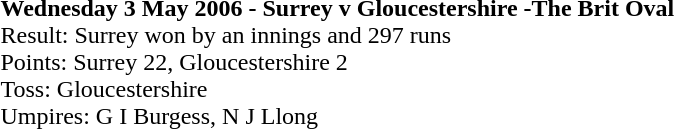<table>
<tr>
<td><strong>Wednesday 3 May 2006 - Surrey 	v 	Gloucestershire -The Brit Oval</strong><br>Result: Surrey won by an innings and 297 runs<br>
Points: Surrey 22, Gloucestershire 2<br>Toss: Gloucestershire<br>
Umpires: G I Burgess, N J Llong<br></td>
</tr>
</table>
